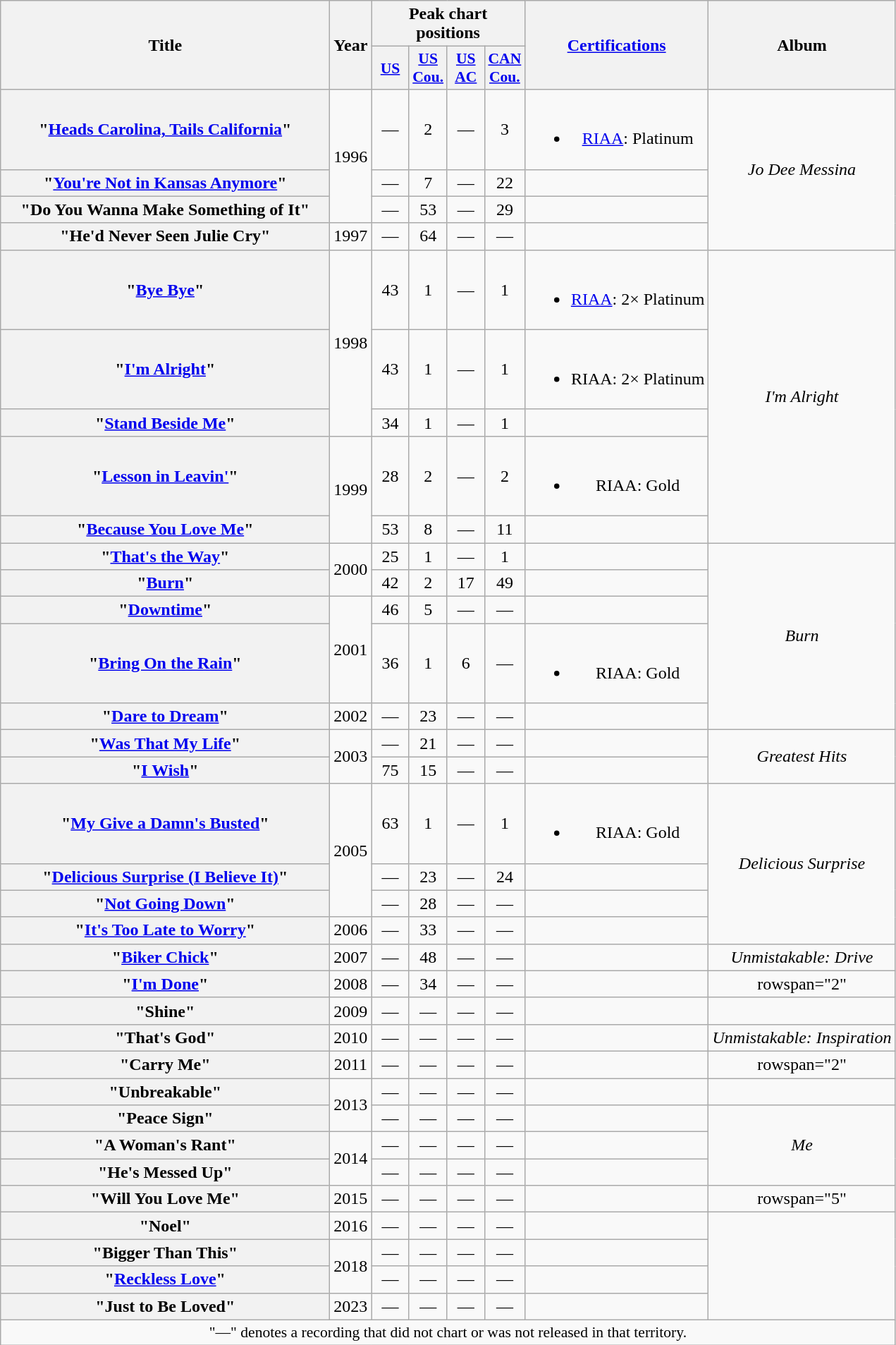<table class="wikitable plainrowheaders" style="text-align:center;" border="1">
<tr>
<th scope="col" rowspan="2" style="width:19em;">Title</th>
<th scope="col" rowspan="2">Year</th>
<th scope="col" colspan="4">Peak chart positions</th>
<th scope="col" rowspan="2"><a href='#'>Certifications</a></th>
<th scope="col" rowspan="2">Album</th>
</tr>
<tr>
<th scope="col" style="width:2em;font-size:90%;"><a href='#'>US</a><br></th>
<th scope="col" style="width:2em;font-size:90%;"><a href='#'>US<br>Cou.</a><br></th>
<th scope="col" style="width:2em;font-size:90%;"><a href='#'>US<br>AC</a><br></th>
<th scope="col" style="width:2em;font-size:90%;"><a href='#'>CAN<br>Cou.</a><br></th>
</tr>
<tr>
<th scope="row">"<a href='#'>Heads Carolina, Tails California</a>"</th>
<td rowspan="3">1996</td>
<td>—</td>
<td>2</td>
<td>—</td>
<td>3</td>
<td><br><ul><li><a href='#'>RIAA</a>: Platinum</li></ul></td>
<td rowspan="4"><em>Jo Dee Messina</em></td>
</tr>
<tr>
<th scope="row">"<a href='#'>You're Not in Kansas Anymore</a>"</th>
<td>—</td>
<td>7</td>
<td>—</td>
<td>22</td>
<td></td>
</tr>
<tr>
<th scope="row">"Do You Wanna Make Something of It"</th>
<td>—</td>
<td>53</td>
<td>—</td>
<td>29</td>
<td></td>
</tr>
<tr>
<th scope="row">"He'd Never Seen Julie Cry"</th>
<td>1997</td>
<td>—</td>
<td>64</td>
<td>—</td>
<td>—</td>
<td></td>
</tr>
<tr>
<th scope="row">"<a href='#'>Bye Bye</a>"</th>
<td rowspan="3">1998</td>
<td>43</td>
<td>1</td>
<td>—</td>
<td>1</td>
<td><br><ul><li><a href='#'>RIAA</a>: 2× Platinum</li></ul></td>
<td rowspan="5"><em>I'm Alright</em></td>
</tr>
<tr>
<th scope="row">"<a href='#'>I'm Alright</a>"</th>
<td>43</td>
<td>1</td>
<td>—</td>
<td>1</td>
<td><br><ul><li>RIAA: 2× Platinum</li></ul></td>
</tr>
<tr>
<th scope="row">"<a href='#'>Stand Beside Me</a>"</th>
<td>34</td>
<td>1</td>
<td>—</td>
<td>1</td>
<td></td>
</tr>
<tr>
<th scope="row">"<a href='#'>Lesson in Leavin'</a>"</th>
<td rowspan="2">1999</td>
<td>28</td>
<td>2</td>
<td>—</td>
<td>2</td>
<td><br><ul><li>RIAA: Gold</li></ul></td>
</tr>
<tr>
<th scope="row">"<a href='#'>Because You Love Me</a>"</th>
<td>53</td>
<td>8</td>
<td>—</td>
<td>11</td>
<td></td>
</tr>
<tr>
<th scope="row">"<a href='#'>That's the Way</a>"</th>
<td rowspan="2">2000</td>
<td>25</td>
<td>1</td>
<td>—</td>
<td>1</td>
<td></td>
<td rowspan="5"><em>Burn</em></td>
</tr>
<tr>
<th scope="row">"<a href='#'>Burn</a>"</th>
<td>42</td>
<td>2</td>
<td>17</td>
<td>49</td>
<td></td>
</tr>
<tr>
<th scope="row">"<a href='#'>Downtime</a>"</th>
<td rowspan="2">2001</td>
<td>46</td>
<td>5</td>
<td>—</td>
<td>—</td>
<td></td>
</tr>
<tr>
<th scope="row">"<a href='#'>Bring On the Rain</a>" </th>
<td>36</td>
<td>1</td>
<td>6</td>
<td>—</td>
<td><br><ul><li>RIAA: Gold</li></ul></td>
</tr>
<tr>
<th scope="row">"<a href='#'>Dare to Dream</a>"</th>
<td>2002</td>
<td>—</td>
<td>23</td>
<td>—</td>
<td>—</td>
<td></td>
</tr>
<tr>
<th scope="row">"<a href='#'>Was That My Life</a>"</th>
<td rowspan="2">2003</td>
<td>—</td>
<td>21</td>
<td>—</td>
<td>—</td>
<td></td>
<td rowspan="2"><em>Greatest Hits</em></td>
</tr>
<tr>
<th scope="row">"<a href='#'>I Wish</a>"</th>
<td>75</td>
<td>15</td>
<td>—</td>
<td>—</td>
<td></td>
</tr>
<tr>
<th scope="row">"<a href='#'>My Give a Damn's Busted</a>"</th>
<td rowspan="3">2005</td>
<td>63</td>
<td>1</td>
<td>—</td>
<td>1</td>
<td><br><ul><li>RIAA: Gold</li></ul></td>
<td rowspan="4"><em>Delicious Surprise</em></td>
</tr>
<tr>
<th scope="row">"<a href='#'>Delicious Surprise (I Believe It)</a>"</th>
<td>—</td>
<td>23</td>
<td>—</td>
<td>24</td>
<td></td>
</tr>
<tr>
<th scope="row">"<a href='#'>Not Going Down</a>"</th>
<td>—</td>
<td>28</td>
<td>—</td>
<td>—</td>
<td></td>
</tr>
<tr>
<th scope="row">"<a href='#'>It's Too Late to Worry</a>"</th>
<td>2006</td>
<td>—</td>
<td>33</td>
<td>—</td>
<td>—</td>
<td></td>
</tr>
<tr>
<th scope="row">"<a href='#'>Biker Chick</a>"</th>
<td>2007</td>
<td>—</td>
<td>48</td>
<td>—</td>
<td>—</td>
<td></td>
<td><em>Unmistakable: Drive</em></td>
</tr>
<tr>
<th scope="row">"<a href='#'>I'm Done</a>"</th>
<td>2008</td>
<td>—</td>
<td>34</td>
<td>—</td>
<td>—</td>
<td></td>
<td>rowspan="2" </td>
</tr>
<tr>
<th scope="row">"Shine"</th>
<td>2009</td>
<td>—</td>
<td>—</td>
<td>—</td>
<td>—</td>
<td></td>
</tr>
<tr>
<th scope="row">"That's God"</th>
<td>2010</td>
<td>—</td>
<td>—</td>
<td>—</td>
<td>—</td>
<td></td>
<td><em>Unmistakable: Inspiration</em></td>
</tr>
<tr>
<th scope="row">"Carry Me"</th>
<td>2011</td>
<td>—</td>
<td>—</td>
<td>—</td>
<td>—</td>
<td></td>
<td>rowspan="2" </td>
</tr>
<tr>
<th scope="row">"Unbreakable" </th>
<td rowspan="2">2013</td>
<td>—</td>
<td>—</td>
<td>—</td>
<td>—</td>
<td></td>
</tr>
<tr>
<th scope="row">"Peace Sign"</th>
<td>—</td>
<td>—</td>
<td>—</td>
<td>—</td>
<td></td>
<td rowspan="3"><em>Me</em></td>
</tr>
<tr>
<th scope="row">"A Woman's Rant"</th>
<td rowspan="2">2014</td>
<td>—</td>
<td>—</td>
<td>—</td>
<td>—</td>
<td></td>
</tr>
<tr>
<th scope="row">"He's Messed Up"</th>
<td>—</td>
<td>—</td>
<td>—</td>
<td>—</td>
<td></td>
</tr>
<tr>
<th scope="row">"Will You Love Me"</th>
<td>2015</td>
<td>—</td>
<td>—</td>
<td>—</td>
<td>—</td>
<td></td>
<td>rowspan="5" </td>
</tr>
<tr>
<th scope="row">"Noel"</th>
<td>2016</td>
<td>—</td>
<td>—</td>
<td>—</td>
<td>—</td>
<td></td>
</tr>
<tr>
<th scope="row">"Bigger Than This"</th>
<td rowspan="2">2018</td>
<td>—</td>
<td>—</td>
<td>—</td>
<td>—</td>
<td></td>
</tr>
<tr>
<th scope="row">"<a href='#'>Reckless Love</a>"</th>
<td>—</td>
<td>—</td>
<td>—</td>
<td>—</td>
<td></td>
</tr>
<tr>
<th scope="row">"Just to Be Loved"</th>
<td>2023</td>
<td>—</td>
<td>—</td>
<td>—</td>
<td>—</td>
<td></td>
</tr>
<tr>
<td colspan="8" style="font-size:90%">"—" denotes a recording that did not chart or was not released in that territory.</td>
</tr>
</table>
